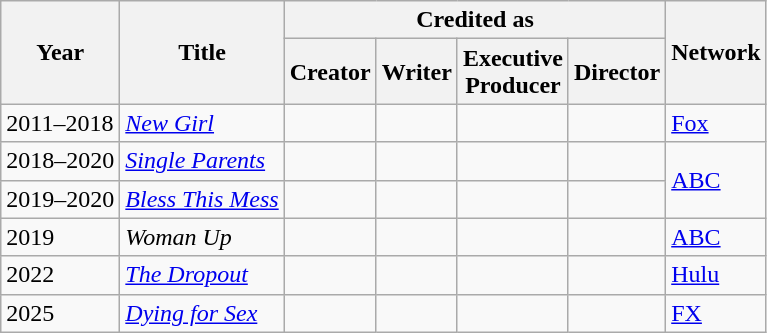<table class="wikitable">
<tr>
<th rowspan="2">Year</th>
<th rowspan="2">Title</th>
<th colspan="4">Credited as</th>
<th rowspan="2">Network</th>
</tr>
<tr>
<th>Creator</th>
<th>Writer</th>
<th>Executive <br> Producer</th>
<th>Director</th>
</tr>
<tr>
<td>2011–2018</td>
<td><em><a href='#'>New Girl</a></em></td>
<td></td>
<td></td>
<td></td>
<td></td>
<td><a href='#'>Fox</a></td>
</tr>
<tr>
<td>2018–2020</td>
<td><em><a href='#'>Single Parents</a></em></td>
<td></td>
<td></td>
<td></td>
<td></td>
<td rowspan="2"><a href='#'>ABC</a></td>
</tr>
<tr>
<td>2019–2020</td>
<td><em><a href='#'>Bless This Mess</a></em></td>
<td></td>
<td></td>
<td></td>
<td></td>
</tr>
<tr>
<td>2019</td>
<td><em>Woman Up</em></td>
<td></td>
<td></td>
<td></td>
<td></td>
<td><a href='#'>ABC</a></td>
</tr>
<tr>
<td>2022</td>
<td><em><a href='#'>The Dropout</a></em></td>
<td></td>
<td></td>
<td></td>
<td></td>
<td><a href='#'>Hulu</a></td>
</tr>
<tr>
<td>2025</td>
<td><em><a href='#'>Dying for Sex</a></em></td>
<td></td>
<td></td>
<td></td>
<td></td>
<td><a href='#'>FX</a></td>
</tr>
</table>
